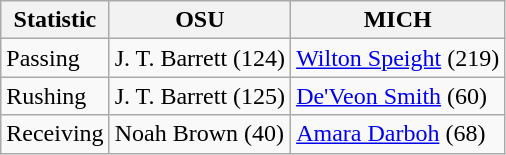<table class="wikitable">
<tr>
<th>Statistic</th>
<th>OSU</th>
<th>MICH</th>
</tr>
<tr>
<td>Passing</td>
<td>J. T. Barrett (124)</td>
<td><a href='#'>Wilton Speight</a> (219)</td>
</tr>
<tr>
<td>Rushing</td>
<td>J. T. Barrett (125)</td>
<td><a href='#'>De'Veon Smith</a> (60)</td>
</tr>
<tr>
<td>Receiving</td>
<td>Noah Brown (40)</td>
<td><a href='#'>Amara Darboh</a> (68)</td>
</tr>
</table>
